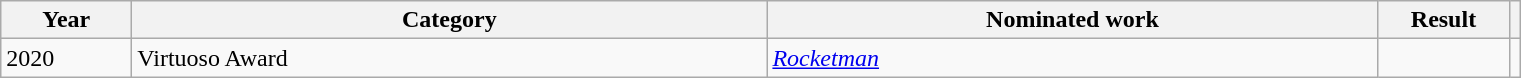<table class=wikitable>
<tr>
<th scope="col" style="width:5em;">Year</th>
<th scope="col" style="width:26em;">Category</th>
<th scope="col" style="width:25em;">Nominated work</th>
<th scope="col" style="width:5em;">Result</th>
<th></th>
</tr>
<tr>
<td>2020</td>
<td>Virtuoso Award</td>
<td><em><a href='#'>Rocketman</a></em></td>
<td></td>
<td align="center"></td>
</tr>
</table>
